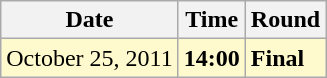<table class="wikitable">
<tr>
<th>Date</th>
<th>Time</th>
<th>Round</th>
</tr>
<tr style=background:lemonchiffon>
<td>October 25, 2011</td>
<td><strong>14:00</strong></td>
<td><strong>Final</strong></td>
</tr>
</table>
